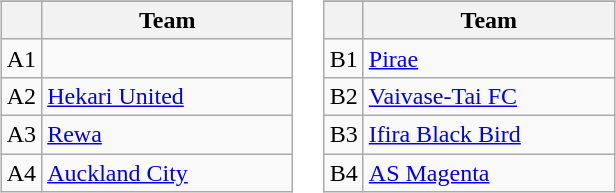<table>
<tr valign=top>
<td><br><table class="wikitable">
<tr>
</tr>
<tr>
<th></th>
<th width=160>Team</th>
</tr>
<tr>
<td align=center>A1</td>
<td></td>
</tr>
<tr>
<td align=center>A2</td>
<td> <a href='#'>Hekari United</a></td>
</tr>
<tr>
<td align=center>A3</td>
<td> <a href='#'>Rewa</a></td>
</tr>
<tr>
<td align=center>A4</td>
<td> <a href='#'>Auckland City</a></td>
</tr>
</table>
</td>
<td><br><table class="wikitable">
<tr>
</tr>
<tr>
<th></th>
<th width=160>Team</th>
</tr>
<tr>
<td align=center>B1</td>
<td> <a href='#'>Pirae</a></td>
</tr>
<tr>
<td align=center>B2</td>
<td> <a href='#'>Vaivase-Tai FC</a></td>
</tr>
<tr>
<td align=center>B3</td>
<td> <a href='#'>Ifira Black Bird</a></td>
</tr>
<tr>
<td align=center>B4</td>
<td> <a href='#'>AS Magenta</a></td>
</tr>
</table>
</td>
</tr>
</table>
